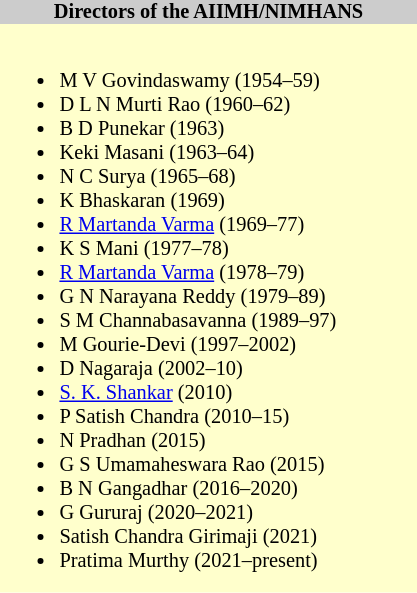<table class="toccolours" style="float:right; margin-right:1em; font-size:85%; background:#ffc; color:black; width:20.5em; max-width:25%;" cellspacing="0" cellpadding="0">
<tr>
<th style="background:#ccc;">Directors of the AIIMH/NIMHANS</th>
</tr>
<tr>
<td style="text-align: left;"><br><ul><li>M V Govindaswamy (1954–59)</li><li>D L N Murti Rao (1960–62)</li><li>B D Punekar (1963)</li><li>Keki Masani (1963–64)</li><li>N C Surya (1965–68)</li><li>K Bhaskaran (1969)</li><li><a href='#'>R Martanda Varma</a> (1969–77)</li><li>K S Mani (1977–78)</li><li><a href='#'>R Martanda Varma</a> (1978–79)</li><li>G N Narayana Reddy (1979–89)</li><li>S M Channabasavanna (1989–97)</li><li>M Gourie-Devi (1997–2002)</li><li>D Nagaraja (2002–10)</li><li><a href='#'>S. K. Shankar</a> (2010)</li><li>P Satish Chandra (2010–15)</li><li>N Pradhan (2015)</li><li>G S Umamaheswara Rao (2015)</li><li>B N Gangadhar (2016–2020)</li><li>G Gururaj (2020–2021)</li><li>Satish Chandra Girimaji (2021)</li><li>Pratima Murthy (2021–present)</li></ul></td>
</tr>
<tr>
</tr>
</table>
